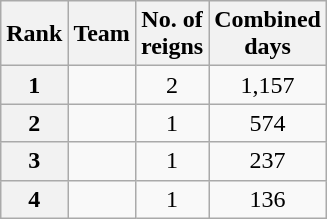<table class="wikitable sortable" style="text-align: center">
<tr>
<th>Rank</th>
<th>Team</th>
<th>No. of<br>reigns</th>
<th>Combined<br>days</th>
</tr>
<tr>
<th>1</th>
<td><br></td>
<td>2</td>
<td>1,157</td>
</tr>
<tr>
<th>2</th>
<td></td>
<td>1</td>
<td>574</td>
</tr>
<tr>
<th>3</th>
<td></td>
<td>1</td>
<td>237</td>
</tr>
<tr>
<th>4</th>
<td><br></td>
<td>1</td>
<td>136</td>
</tr>
</table>
